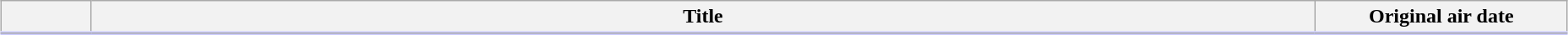<table class="wikitable" style="width:98%; margin:auto; background:#FFF;">
<tr style="border-bottom: 3px solid #CCF;">
<th style="width:4em;"></th>
<th>Title</th>
<th style="width:12em;">Original air date</th>
</tr>
<tr>
</tr>
</table>
